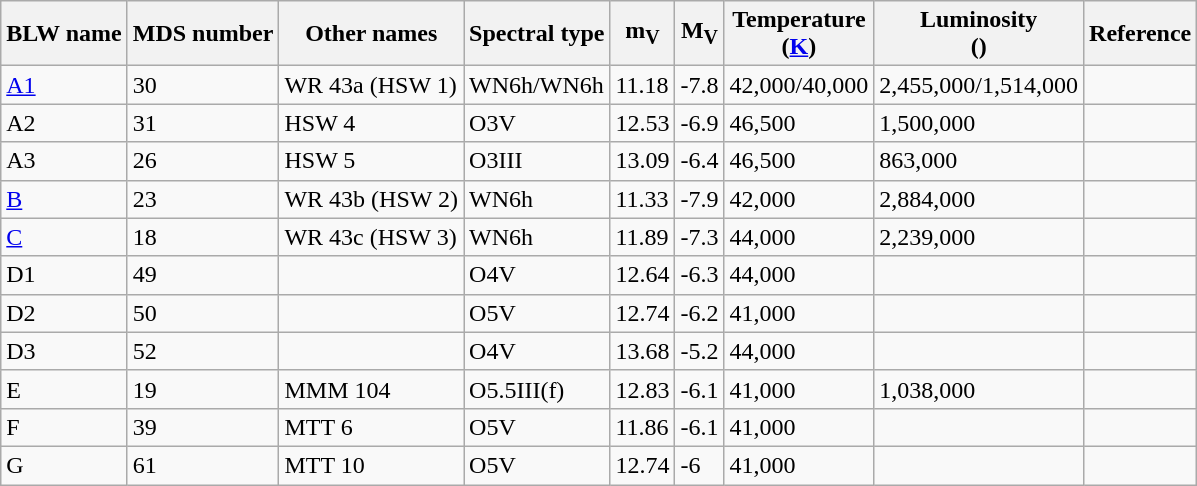<table class="wikitable sortable">
<tr>
<th>BLW name</th>
<th>MDS number</th>
<th>Other names</th>
<th>Spectral type</th>
<th>m<sub>V</sub></th>
<th>M<sub>V</sub></th>
<th>Temperature<br>(<a href='#'>K</a>)</th>
<th>Luminosity<br>(<strong></strong>)</th>
<th>Reference</th>
</tr>
<tr>
<td><a href='#'>A1</a></td>
<td>30</td>
<td>WR 43a (HSW 1)</td>
<td>WN6h/WN6h</td>
<td>11.18</td>
<td>-7.8</td>
<td>42,000/40,000</td>
<td>2,455,000/1,514,000</td>
<td></td>
</tr>
<tr>
<td>A2</td>
<td>31</td>
<td>HSW 4</td>
<td>O3V</td>
<td>12.53</td>
<td>-6.9</td>
<td>46,500</td>
<td>1,500,000</td>
<td></td>
</tr>
<tr>
<td>A3</td>
<td>26</td>
<td>HSW 5</td>
<td>O3III</td>
<td>13.09</td>
<td>-6.4</td>
<td>46,500</td>
<td>863,000</td>
<td></td>
</tr>
<tr>
<td><a href='#'>B</a></td>
<td>23</td>
<td>WR 43b (HSW 2)</td>
<td>WN6h</td>
<td>11.33</td>
<td>-7.9</td>
<td>42,000</td>
<td>2,884,000</td>
<td></td>
</tr>
<tr>
<td><a href='#'>C</a></td>
<td>18</td>
<td>WR 43c (HSW 3)</td>
<td>WN6h</td>
<td>11.89</td>
<td>-7.3</td>
<td>44,000</td>
<td>2,239,000</td>
<td></td>
</tr>
<tr>
<td>D1</td>
<td>49</td>
<td></td>
<td>O4V</td>
<td>12.64</td>
<td>-6.3</td>
<td>44,000</td>
<td></td>
<td></td>
</tr>
<tr>
<td>D2</td>
<td>50</td>
<td></td>
<td>O5V</td>
<td>12.74</td>
<td>-6.2</td>
<td>41,000</td>
<td></td>
<td></td>
</tr>
<tr>
<td>D3</td>
<td>52</td>
<td></td>
<td>O4V</td>
<td>13.68</td>
<td>-5.2</td>
<td>44,000</td>
<td></td>
<td></td>
</tr>
<tr>
<td>E</td>
<td>19</td>
<td>MMM 104</td>
<td>O5.5III(f)</td>
<td>12.83</td>
<td>-6.1</td>
<td>41,000</td>
<td>1,038,000</td>
<td></td>
</tr>
<tr>
<td>F</td>
<td>39</td>
<td>MTT 6</td>
<td>O5V</td>
<td>11.86</td>
<td>-6.1</td>
<td>41,000</td>
<td></td>
<td></td>
</tr>
<tr>
<td>G</td>
<td>61</td>
<td>MTT 10</td>
<td>O5V</td>
<td>12.74</td>
<td>-6</td>
<td>41,000</td>
<td></td>
<td></td>
</tr>
</table>
